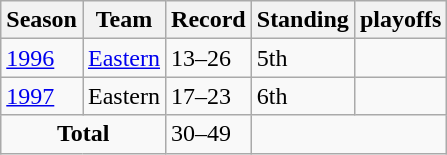<table class="wikitable">
<tr>
<th>Season</th>
<th>Team</th>
<th>Record</th>
<th>Standing</th>
<th>playoffs</th>
</tr>
<tr>
<td><a href='#'>1996</a></td>
<td><a href='#'>Eastern</a></td>
<td>13–26</td>
<td>5th</td>
<td></td>
</tr>
<tr>
<td><a href='#'>1997</a></td>
<td>Eastern</td>
<td>17–23</td>
<td>6th</td>
<td></td>
</tr>
<tr>
<td colspan="2" align="center"><strong>Total</strong></td>
<td>30–49</td>
<td colspan="2" align="center"></td>
</tr>
</table>
